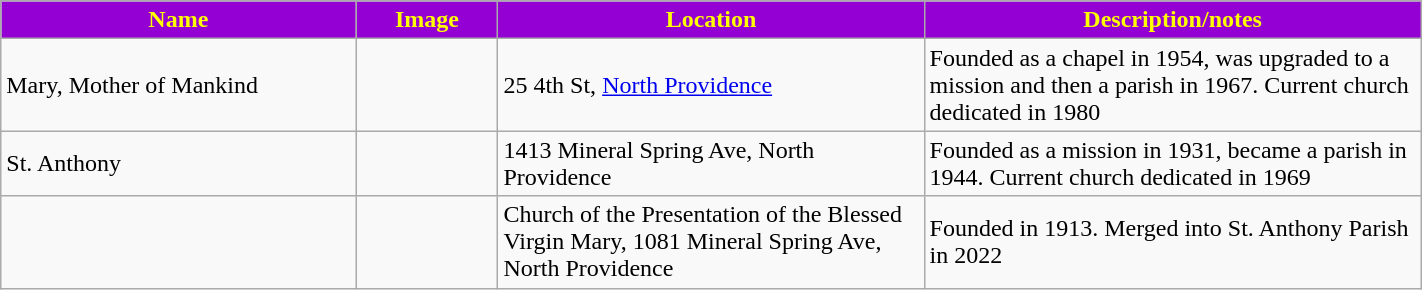<table class="wikitable sortable" style="width:75%">
<tr>
<th style="background:darkviolet; color:yellow;" width="25%"><strong>Name</strong></th>
<th style="background:darkviolet; color:yellow;" width="10%"><strong>Image</strong></th>
<th style="background:darkviolet; color:yellow;" width="30%"><strong>Location</strong></th>
<th style="background:darkviolet; color:yellow;" width="35%"><strong>Description/notes</strong></th>
</tr>
<tr>
<td>Mary, Mother of Mankind</td>
<td></td>
<td>25 4th St, <a href='#'>North Providence</a></td>
<td>Founded as a chapel in 1954, was upgraded to a mission and then a parish in 1967.  Current church dedicated in 1980</td>
</tr>
<tr>
<td>St. Anthony</td>
<td></td>
<td>1413 Mineral Spring Ave, North Providence</td>
<td>Founded as a mission in 1931, became a parish in 1944. Current church dedicated in 1969</td>
</tr>
<tr>
<td></td>
<td></td>
<td>Church of the Presentation of the Blessed Virgin Mary, 1081 Mineral Spring Ave, North Providence</td>
<td>Founded in 1913. Merged into St. Anthony Parish in 2022</td>
</tr>
</table>
